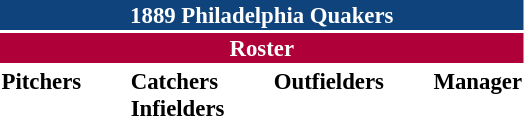<table class="toccolours" style="font-size: 95%;">
<tr>
<th colspan="10" style="background-color: #0f437c; color: white; text-align: center;">1889 Philadelphia Quakers</th>
</tr>
<tr>
<td colspan="10" style="background-color: #af0039; color: white; text-align: center;"><strong>Roster</strong></td>
</tr>
<tr>
<td valign="top"><strong>Pitchers</strong><br>





</td>
<td width="25px"></td>
<td valign="top"><strong>Catchers</strong><br>

<strong>Infielders</strong>






</td>
<td width="25px"></td>
<td valign="top"><strong>Outfielders</strong><br>



</td>
<td width="25px"></td>
<td valign="top"><strong>Manager</strong><br></td>
</tr>
</table>
